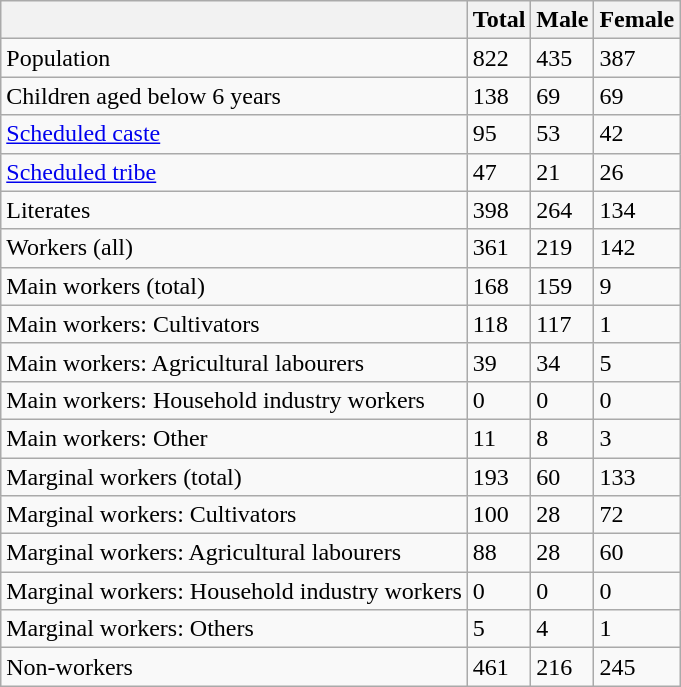<table class="wikitable sortable">
<tr>
<th></th>
<th>Total</th>
<th>Male</th>
<th>Female</th>
</tr>
<tr>
<td>Population</td>
<td>822</td>
<td>435</td>
<td>387</td>
</tr>
<tr>
<td>Children aged below 6 years</td>
<td>138</td>
<td>69</td>
<td>69</td>
</tr>
<tr>
<td><a href='#'>Scheduled caste</a></td>
<td>95</td>
<td>53</td>
<td>42</td>
</tr>
<tr>
<td><a href='#'>Scheduled tribe</a></td>
<td>47</td>
<td>21</td>
<td>26</td>
</tr>
<tr>
<td>Literates</td>
<td>398</td>
<td>264</td>
<td>134</td>
</tr>
<tr>
<td>Workers (all)</td>
<td>361</td>
<td>219</td>
<td>142</td>
</tr>
<tr>
<td>Main workers (total)</td>
<td>168</td>
<td>159</td>
<td>9</td>
</tr>
<tr>
<td>Main workers: Cultivators</td>
<td>118</td>
<td>117</td>
<td>1</td>
</tr>
<tr>
<td>Main workers: Agricultural labourers</td>
<td>39</td>
<td>34</td>
<td>5</td>
</tr>
<tr>
<td>Main workers: Household industry workers</td>
<td>0</td>
<td>0</td>
<td>0</td>
</tr>
<tr>
<td>Main workers: Other</td>
<td>11</td>
<td>8</td>
<td>3</td>
</tr>
<tr>
<td>Marginal workers (total)</td>
<td>193</td>
<td>60</td>
<td>133</td>
</tr>
<tr>
<td>Marginal workers: Cultivators</td>
<td>100</td>
<td>28</td>
<td>72</td>
</tr>
<tr>
<td>Marginal workers: Agricultural labourers</td>
<td>88</td>
<td>28</td>
<td>60</td>
</tr>
<tr>
<td>Marginal workers: Household industry workers</td>
<td>0</td>
<td>0</td>
<td>0</td>
</tr>
<tr>
<td>Marginal workers: Others</td>
<td>5</td>
<td>4</td>
<td>1</td>
</tr>
<tr>
<td>Non-workers</td>
<td>461</td>
<td>216</td>
<td>245</td>
</tr>
</table>
